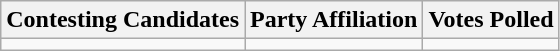<table class="wikitable sortable">
<tr>
<th>Contesting Candidates</th>
<th>Party Affiliation</th>
<th>Votes Polled</th>
</tr>
<tr>
<td></td>
<td></td>
<td></td>
</tr>
</table>
